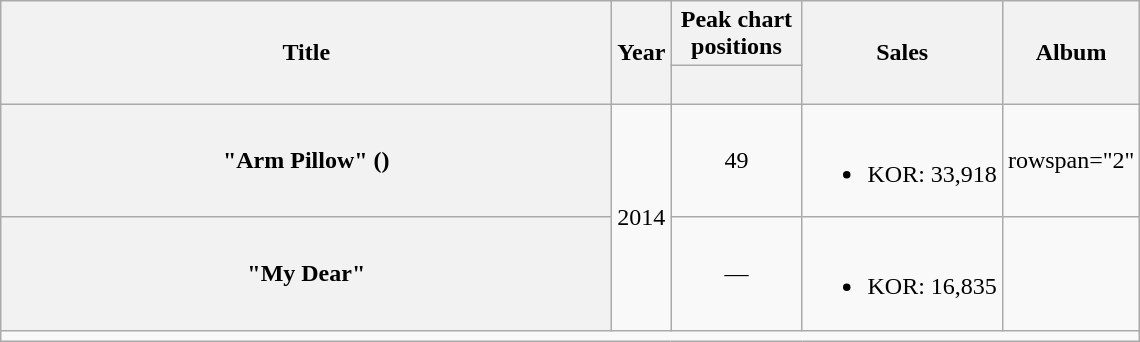<table class="wikitable plainrowheaders" style="text-align:center">
<tr>
<th rowspan="2" scope="col" style="width:25em">Title</th>
<th rowspan="2" scope="col">Year</th>
<th colspan="1" scope="col" style="width:5em">Peak chart positions</th>
<th rowspan="2" scope="col">Sales<br></th>
<th rowspan="2" scope="col">Album</th>
</tr>
<tr>
<th><br></th>
</tr>
<tr>
<th scope="row">"Arm Pillow" ()</th>
<td rowspan="2">2014</td>
<td>49</td>
<td><br><ul><li>KOR: 33,918</li></ul></td>
<td>rowspan="2" </td>
</tr>
<tr>
<th scope="row">"My Dear" </th>
<td>—</td>
<td><br><ul><li>KOR: 16,835</li></ul></td>
</tr>
<tr>
<td colspan="5"></td>
</tr>
</table>
